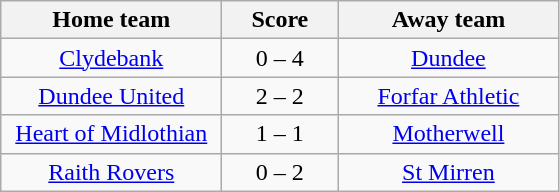<table class="wikitable" style="text-align: center">
<tr>
<th width=140>Home team</th>
<th width=70>Score</th>
<th width=140>Away team</th>
</tr>
<tr>
<td><a href='#'>Clydebank</a></td>
<td>0 – 4</td>
<td><a href='#'>Dundee</a></td>
</tr>
<tr>
<td><a href='#'>Dundee United</a></td>
<td>2 – 2</td>
<td><a href='#'>Forfar Athletic</a></td>
</tr>
<tr>
<td><a href='#'>Heart of Midlothian</a></td>
<td>1 – 1</td>
<td><a href='#'>Motherwell</a></td>
</tr>
<tr>
<td><a href='#'>Raith Rovers</a></td>
<td>0 – 2</td>
<td><a href='#'>St Mirren</a></td>
</tr>
</table>
